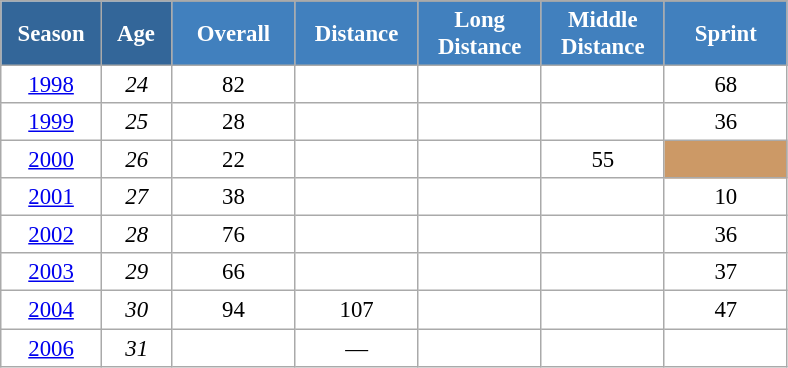<table class="wikitable" style="font-size:95%; text-align:center; border:grey solid 1px; border-collapse:collapse; background:#ffffff;">
<tr>
<th style="background-color:#369; color:white; width:60px;" rowspan="2"> Season </th>
<th style="background-color:#369; color:white; width:40px;" rowspan="2"> Age </th>
</tr>
<tr>
<th style="background-color:#4180be; color:white; width:75px;">Overall</th>
<th style="background-color:#4180be; color:white; width:75px;">Distance</th>
<th style="background-color:#4180be; color:white; width:75px;">Long Distance</th>
<th style="background-color:#4180be; color:white; width:75px;">Middle Distance</th>
<th style="background-color:#4180be; color:white; width:75px;">Sprint</th>
</tr>
<tr>
<td><a href='#'>1998</a></td>
<td><em>24</em></td>
<td>82</td>
<td></td>
<td></td>
<td></td>
<td>68</td>
</tr>
<tr>
<td><a href='#'>1999</a></td>
<td><em>25</em></td>
<td>28</td>
<td></td>
<td></td>
<td></td>
<td>36</td>
</tr>
<tr>
<td><a href='#'>2000</a></td>
<td><em>26</em></td>
<td>22</td>
<td></td>
<td></td>
<td>55</td>
<td style="background:#c96;"></td>
</tr>
<tr>
<td><a href='#'>2001</a></td>
<td><em>27</em></td>
<td>38</td>
<td></td>
<td></td>
<td></td>
<td>10</td>
</tr>
<tr>
<td><a href='#'>2002</a></td>
<td><em>28</em></td>
<td>76</td>
<td></td>
<td></td>
<td></td>
<td>36</td>
</tr>
<tr>
<td><a href='#'>2003</a></td>
<td><em>29</em></td>
<td>66</td>
<td></td>
<td></td>
<td></td>
<td>37</td>
</tr>
<tr>
<td><a href='#'>2004</a></td>
<td><em>30</em></td>
<td>94</td>
<td>107</td>
<td></td>
<td></td>
<td>47</td>
</tr>
<tr>
<td><a href='#'>2006</a></td>
<td><em>31</em></td>
<td></td>
<td>—</td>
<td></td>
<td></td>
<td></td>
</tr>
</table>
